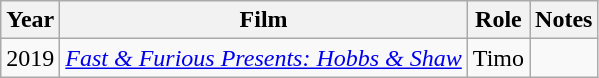<table class="wikitable sortable">
<tr>
<th>Year</th>
<th>Film</th>
<th>Role</th>
<th>Notes</th>
</tr>
<tr>
<td>2019</td>
<td><em><a href='#'>Fast & Furious Presents: Hobbs & Shaw</a></em></td>
<td>Timo</td>
<td></td>
</tr>
</table>
